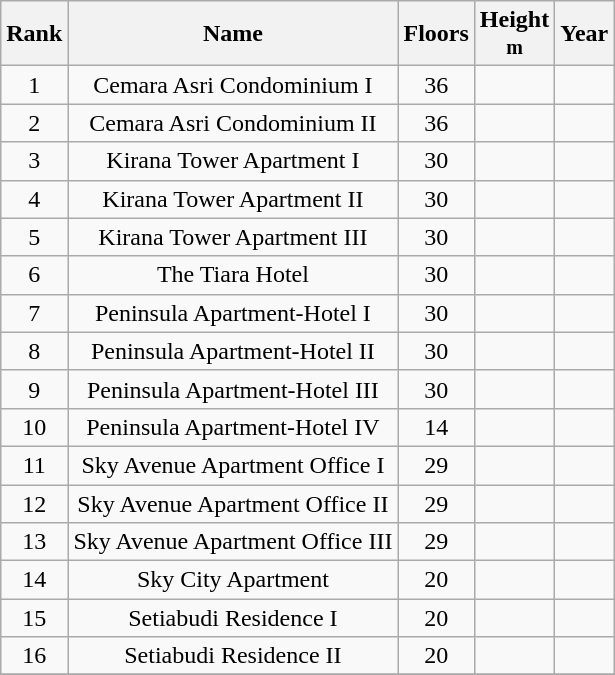<table class="wikitable sortable" style="text-align: center">
<tr>
<th>Rank</th>
<th>Name</th>
<th>Floors</th>
<th>Height<br><small>m</small></th>
<th>Year</th>
</tr>
<tr>
<td>1</td>
<td>Cemara Asri Condominium I</td>
<td>36</td>
<td></td>
<td></td>
</tr>
<tr>
<td>2</td>
<td>Cemara Asri Condominium II</td>
<td>36</td>
<td></td>
<td></td>
</tr>
<tr>
<td>3</td>
<td>Kirana Tower Apartment I</td>
<td>30</td>
<td></td>
<td></td>
</tr>
<tr>
<td>4</td>
<td>Kirana Tower Apartment II</td>
<td>30</td>
<td></td>
<td></td>
</tr>
<tr>
<td>5</td>
<td>Kirana Tower Apartment III</td>
<td>30</td>
<td></td>
<td></td>
</tr>
<tr>
<td>6</td>
<td>The Tiara Hotel</td>
<td>30</td>
<td></td>
<td></td>
</tr>
<tr>
<td>7</td>
<td>Peninsula Apartment-Hotel I</td>
<td>30</td>
<td></td>
<td></td>
</tr>
<tr>
<td>8</td>
<td>Peninsula Apartment-Hotel II</td>
<td>30</td>
<td></td>
<td></td>
</tr>
<tr>
<td>9</td>
<td>Peninsula Apartment-Hotel III</td>
<td>30</td>
<td></td>
<td></td>
</tr>
<tr>
<td>10</td>
<td>Peninsula Apartment-Hotel IV</td>
<td>14</td>
<td></td>
<td></td>
</tr>
<tr>
<td>11</td>
<td>Sky Avenue Apartment Office I</td>
<td>29</td>
<td></td>
<td></td>
</tr>
<tr>
<td>12</td>
<td>Sky Avenue Apartment Office II</td>
<td>29</td>
<td></td>
<td></td>
</tr>
<tr>
<td>13</td>
<td>Sky Avenue Apartment Office III</td>
<td>29</td>
<td></td>
<td></td>
</tr>
<tr>
<td>14</td>
<td>Sky City Apartment</td>
<td>20</td>
<td></td>
<td></td>
</tr>
<tr>
<td>15</td>
<td>Setiabudi Residence I</td>
<td>20</td>
<td></td>
<td></td>
</tr>
<tr>
<td>16</td>
<td>Setiabudi Residence II</td>
<td>20</td>
<td></td>
<td></td>
</tr>
<tr>
</tr>
</table>
